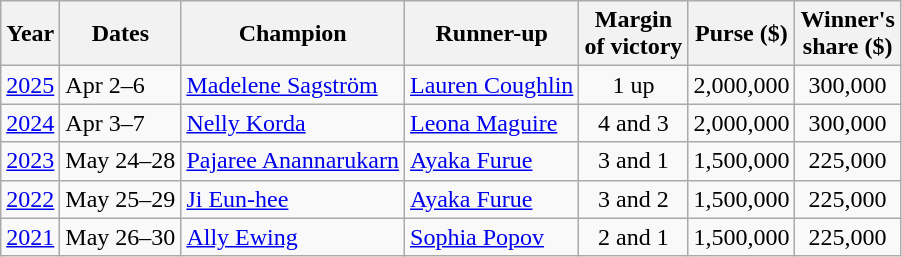<table class="wikitable">
<tr>
<th>Year</th>
<th>Dates</th>
<th>Champion</th>
<th>Runner-up</th>
<th>Margin<br>of victory</th>
<th>Purse ($)</th>
<th>Winner's <br>share ($)</th>
</tr>
<tr>
<td align=center><a href='#'>2025</a></td>
<td>Apr 2–6</td>
<td> <a href='#'>Madelene Sagström</a></td>
<td> <a href='#'>Lauren Coughlin</a></td>
<td align=center>1 up</td>
<td align=center>2,000,000</td>
<td align=center>300,000</td>
</tr>
<tr>
<td align=center><a href='#'>2024</a></td>
<td>Apr 3–7</td>
<td> <a href='#'>Nelly Korda</a></td>
<td> <a href='#'>Leona Maguire</a></td>
<td align=center>4 and 3</td>
<td align=center>2,000,000</td>
<td align=center>300,000</td>
</tr>
<tr>
<td align=center><a href='#'>2023</a></td>
<td>May 24–28</td>
<td> <a href='#'>Pajaree Anannarukarn</a></td>
<td> <a href='#'>Ayaka Furue</a></td>
<td align=center>3 and 1</td>
<td align=center>1,500,000</td>
<td align=center>225,000</td>
</tr>
<tr>
<td align=center><a href='#'>2022</a></td>
<td>May 25–29</td>
<td> <a href='#'>Ji Eun-hee</a></td>
<td> <a href='#'>Ayaka Furue</a></td>
<td align=center>3 and 2</td>
<td align=center>1,500,000</td>
<td align=center>225,000</td>
</tr>
<tr>
<td align=center><a href='#'>2021</a></td>
<td>May 26–30</td>
<td> <a href='#'>Ally Ewing</a></td>
<td> <a href='#'>Sophia Popov</a></td>
<td align=center>2 and 1</td>
<td align=center>1,500,000</td>
<td align=center>225,000</td>
</tr>
</table>
